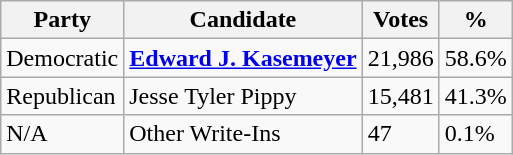<table class="wikitable">
<tr>
<th>Party</th>
<th>Candidate</th>
<th>Votes</th>
<th>%</th>
</tr>
<tr>
<td>Democratic</td>
<td><strong><a href='#'>Edward J. Kasemeyer</a></strong></td>
<td>21,986</td>
<td>58.6%</td>
</tr>
<tr>
<td>Republican</td>
<td>Jesse Tyler Pippy</td>
<td>15,481</td>
<td>41.3%</td>
</tr>
<tr>
<td>N/A</td>
<td>Other Write-Ins</td>
<td>47</td>
<td>0.1%</td>
</tr>
</table>
